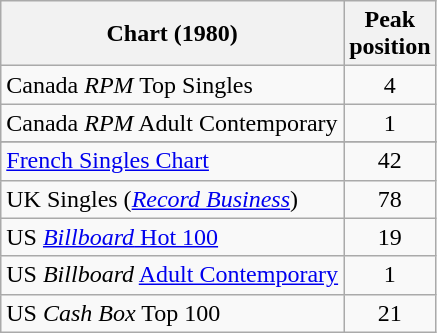<table class="wikitable sortable">
<tr>
<th>Chart (1980)</th>
<th>Peak<br>position</th>
</tr>
<tr>
<td>Canada <em>RPM</em> Top Singles</td>
<td style="text-align:center;">4</td>
</tr>
<tr>
<td>Canada <em>RPM</em> Adult Contemporary</td>
<td style="text-align:center;">1</td>
</tr>
<tr>
</tr>
<tr>
<td><a href='#'>French Singles Chart</a></td>
<td style="text-align:center;">42</td>
</tr>
<tr>
<td>UK Singles (<a href='#'><em>Record Business</em></a>)</td>
<td style="text-align:center;">78</td>
</tr>
<tr>
<td>US <a href='#'><em>Billboard</em> Hot 100</a></td>
<td style="text-align:center;">19</td>
</tr>
<tr>
<td>US <em>Billboard</em> <a href='#'>Adult Contemporary</a></td>
<td style="text-align:center;">1</td>
</tr>
<tr>
<td>US <em>Cash Box</em> Top 100</td>
<td style="text-align:center;">21</td>
</tr>
</table>
